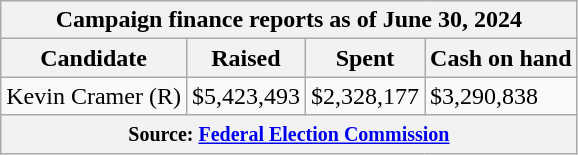<table class="wikitable sortable">
<tr>
<th colspan=4>Campaign finance reports as of June 30, 2024</th>
</tr>
<tr style="text-align:center;">
<th>Candidate</th>
<th>Raised</th>
<th>Spent</th>
<th>Cash on hand</th>
</tr>
<tr>
<td>Kevin Cramer (R)</td>
<td>$5,423,493</td>
<td>$2,328,177</td>
<td>$3,290,838</td>
</tr>
<tr>
<th colspan="4"><small>Source: <a href='#'>Federal Election Commission</a></small></th>
</tr>
</table>
